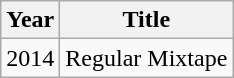<table class="wikitable">
<tr>
<th>Year</th>
<th>Title</th>
</tr>
<tr>
<td>2014</td>
<td>Regular Mixtape</td>
</tr>
</table>
